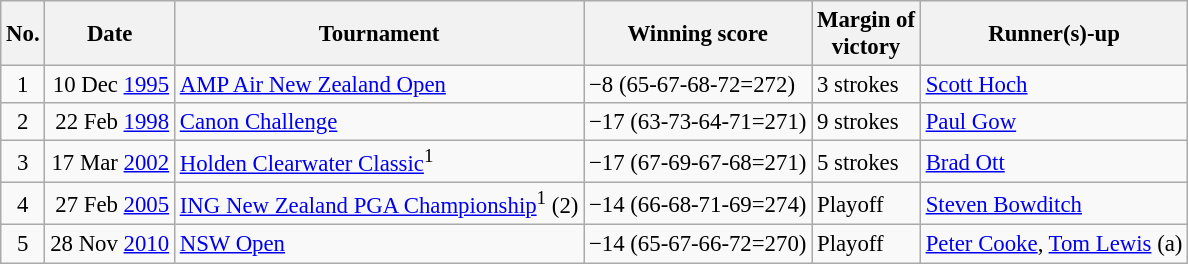<table class="wikitable" style="font-size:95%;">
<tr>
<th>No.</th>
<th>Date</th>
<th>Tournament</th>
<th>Winning score</th>
<th>Margin of<br>victory</th>
<th>Runner(s)-up</th>
</tr>
<tr>
<td align=center>1</td>
<td align=right>10 Dec <a href='#'>1995</a></td>
<td><a href='#'>AMP Air New Zealand Open</a></td>
<td>−8 (65-67-68-72=272)</td>
<td>3 strokes</td>
<td> <a href='#'>Scott Hoch</a></td>
</tr>
<tr>
<td align=center>2</td>
<td align=right>22 Feb <a href='#'>1998</a></td>
<td><a href='#'>Canon Challenge</a></td>
<td>−17 (63-73-64-71=271)</td>
<td>9 strokes</td>
<td> <a href='#'>Paul Gow</a></td>
</tr>
<tr>
<td align=center>3</td>
<td align=right>17 Mar <a href='#'>2002</a></td>
<td><a href='#'>Holden Clearwater Classic</a><sup>1</sup></td>
<td>−17 (67-69-67-68=271)</td>
<td>5 strokes</td>
<td> <a href='#'>Brad Ott</a></td>
</tr>
<tr>
<td align=center>4</td>
<td align=right>27 Feb <a href='#'>2005</a></td>
<td><a href='#'>ING New Zealand PGA Championship</a><sup>1</sup> (2)</td>
<td>−14 (66-68-71-69=274)</td>
<td>Playoff</td>
<td> <a href='#'>Steven Bowditch</a></td>
</tr>
<tr>
<td align=center>5</td>
<td align=right>28 Nov <a href='#'>2010</a></td>
<td><a href='#'>NSW Open</a></td>
<td>−14 (65-67-66-72=270)</td>
<td>Playoff</td>
<td> <a href='#'>Peter Cooke</a>,  <a href='#'>Tom Lewis</a> (a)</td>
</tr>
</table>
